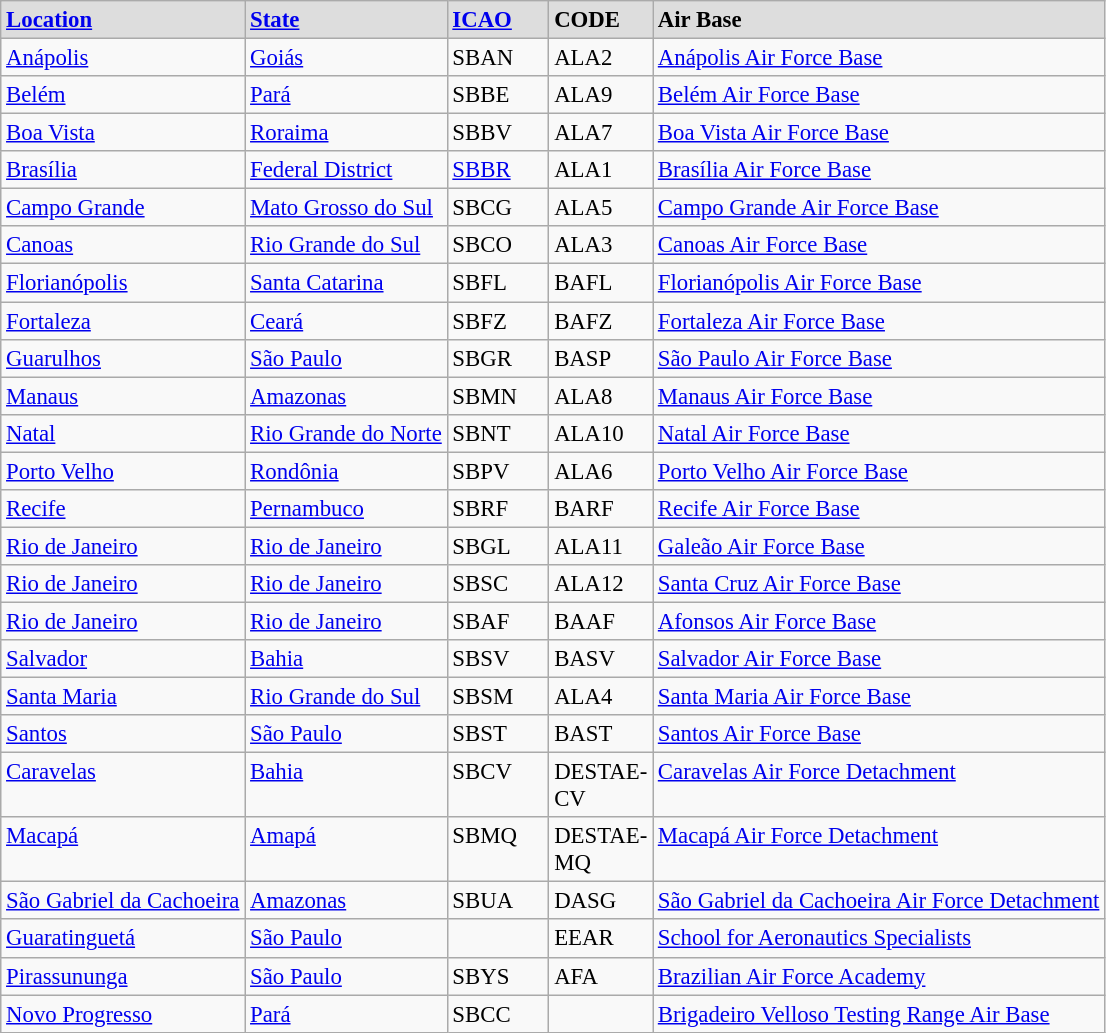<table class="wikitable sortable" style="font-size:95%;">
<tr valign=baseline style="font-weight:bold; background-color: #DDDDDD;">
<td><a href='#'>Location</a></td>
<td><a href='#'>State</a></td>
<td style="width:4em;"><a href='#'>ICAO</a></td>
<td style="width:4em;">CODE</td>
<td>Air Base</td>
</tr>
<tr valign=top>
<td><a href='#'>Anápolis</a></td>
<td><a href='#'>Goiás</a></td>
<td>SBAN</td>
<td>ALA2</td>
<td><a href='#'>Anápolis Air Force Base</a></td>
</tr>
<tr valign=top>
<td><a href='#'>Belém</a></td>
<td><a href='#'>Pará</a></td>
<td>SBBE</td>
<td>ALA9</td>
<td><a href='#'>Belém Air Force Base</a></td>
</tr>
<tr valign=top>
<td><a href='#'>Boa Vista</a></td>
<td><a href='#'>Roraima</a></td>
<td>SBBV</td>
<td>ALA7</td>
<td><a href='#'>Boa Vista Air Force Base</a></td>
</tr>
<tr valign=top>
<td><a href='#'>Brasília</a></td>
<td><a href='#'>Federal District</a></td>
<td><a href='#'>SBBR</a></td>
<td>ALA1</td>
<td><a href='#'>Brasília Air Force Base</a></td>
</tr>
<tr valign=top>
<td><a href='#'>Campo Grande</a></td>
<td><a href='#'>Mato Grosso do Sul</a></td>
<td>SBCG</td>
<td>ALA5</td>
<td><a href='#'>Campo Grande Air Force Base</a></td>
</tr>
<tr valign=top>
<td><a href='#'>Canoas</a></td>
<td><a href='#'>Rio Grande do Sul</a></td>
<td>SBCO</td>
<td>ALA3</td>
<td><a href='#'>Canoas Air Force Base</a></td>
</tr>
<tr valign=top>
<td><a href='#'>Florianópolis</a></td>
<td><a href='#'>Santa Catarina</a></td>
<td>SBFL</td>
<td>BAFL</td>
<td><a href='#'>Florianópolis Air Force Base</a></td>
</tr>
<tr valign=top>
<td><a href='#'>Fortaleza</a></td>
<td><a href='#'>Ceará</a></td>
<td>SBFZ</td>
<td>BAFZ</td>
<td><a href='#'>Fortaleza Air Force Base</a></td>
</tr>
<tr valign=top>
<td><a href='#'>Guarulhos</a></td>
<td><a href='#'>São Paulo</a></td>
<td>SBGR</td>
<td>BASP</td>
<td><a href='#'>São Paulo Air Force Base</a></td>
</tr>
<tr valign=top>
<td><a href='#'>Manaus</a></td>
<td><a href='#'>Amazonas</a></td>
<td>SBMN</td>
<td>ALA8</td>
<td><a href='#'>Manaus Air Force Base</a></td>
</tr>
<tr valign=top>
<td><a href='#'>Natal</a></td>
<td><a href='#'>Rio Grande do Norte</a></td>
<td>SBNT</td>
<td>ALA10</td>
<td><a href='#'>Natal Air Force Base</a></td>
</tr>
<tr valign=top>
<td><a href='#'>Porto Velho</a></td>
<td><a href='#'>Rondônia</a></td>
<td>SBPV</td>
<td>ALA6</td>
<td><a href='#'>Porto Velho Air Force Base</a></td>
</tr>
<tr valign=top>
<td><a href='#'>Recife</a></td>
<td><a href='#'>Pernambuco</a></td>
<td>SBRF</td>
<td>BARF</td>
<td><a href='#'>Recife Air Force Base</a></td>
</tr>
<tr valign=top>
<td><a href='#'>Rio de Janeiro</a></td>
<td><a href='#'>Rio de Janeiro</a></td>
<td>SBGL</td>
<td>ALA11</td>
<td><a href='#'>Galeão Air Force Base</a></td>
</tr>
<tr valign=top>
<td><a href='#'>Rio de Janeiro</a></td>
<td><a href='#'>Rio de Janeiro</a></td>
<td>SBSC</td>
<td>ALA12</td>
<td><a href='#'>Santa Cruz Air Force Base</a></td>
</tr>
<tr valign=top>
<td><a href='#'>Rio de Janeiro</a></td>
<td><a href='#'>Rio de Janeiro</a></td>
<td>SBAF</td>
<td>BAAF</td>
<td><a href='#'>Afonsos Air Force Base</a></td>
</tr>
<tr valign=top>
<td><a href='#'>Salvador</a></td>
<td><a href='#'>Bahia</a></td>
<td>SBSV</td>
<td>BASV</td>
<td><a href='#'>Salvador Air Force Base</a></td>
</tr>
<tr valign=top>
<td><a href='#'>Santa Maria</a></td>
<td><a href='#'>Rio Grande do Sul</a></td>
<td>SBSM</td>
<td>ALA4</td>
<td><a href='#'>Santa Maria Air Force Base</a></td>
</tr>
<tr valign=top>
<td><a href='#'>Santos</a></td>
<td><a href='#'>São Paulo</a></td>
<td>SBST</td>
<td>BAST</td>
<td><a href='#'>Santos Air Force Base</a></td>
</tr>
<tr valign=top>
<td><a href='#'>Caravelas</a></td>
<td><a href='#'>Bahia</a></td>
<td>SBCV</td>
<td>DESTAE-CV</td>
<td><a href='#'>Caravelas Air Force Detachment</a></td>
</tr>
<tr valign=top>
<td><a href='#'>Macapá</a></td>
<td><a href='#'>Amapá</a></td>
<td>SBMQ</td>
<td>DESTAE-MQ</td>
<td><a href='#'>Macapá Air Force Detachment</a></td>
</tr>
<tr valign=top>
<td><a href='#'>São Gabriel da Cachoeira</a></td>
<td><a href='#'>Amazonas</a></td>
<td>SBUA</td>
<td>DASG</td>
<td><a href='#'>São Gabriel da Cachoeira Air Force Detachment</a></td>
</tr>
<tr valign=top>
<td><a href='#'>Guaratinguetá</a></td>
<td><a href='#'>São Paulo</a></td>
<td></td>
<td>EEAR</td>
<td><a href='#'>School for Aeronautics Specialists</a></td>
</tr>
<tr valign=top>
<td><a href='#'>Pirassununga</a></td>
<td><a href='#'>São Paulo</a></td>
<td>SBYS</td>
<td>AFA</td>
<td><a href='#'>Brazilian Air Force Academy</a></td>
</tr>
<tr valign=top>
<td><a href='#'>Novo Progresso</a></td>
<td><a href='#'>Pará</a></td>
<td>SBCC</td>
<td></td>
<td><a href='#'>Brigadeiro Velloso Testing Range Air Base</a></td>
</tr>
</table>
